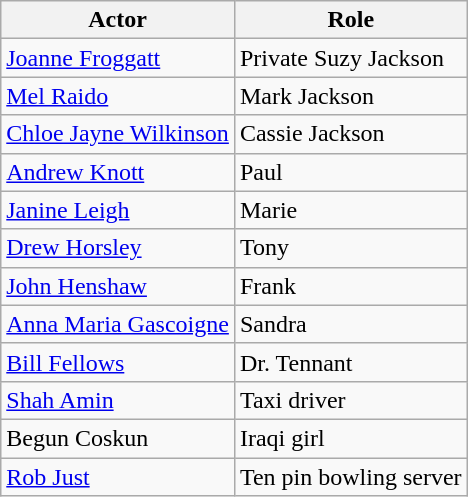<table class="wikitable">
<tr ">
<th>Actor</th>
<th>Role</th>
</tr>
<tr>
<td><a href='#'>Joanne Froggatt</a></td>
<td>Private Suzy Jackson</td>
</tr>
<tr>
<td><a href='#'>Mel Raido</a></td>
<td>Mark Jackson</td>
</tr>
<tr>
<td><a href='#'>Chloe Jayne Wilkinson</a></td>
<td>Cassie Jackson</td>
</tr>
<tr>
<td><a href='#'>Andrew Knott</a></td>
<td>Paul</td>
</tr>
<tr>
<td><a href='#'>Janine Leigh</a></td>
<td>Marie</td>
</tr>
<tr>
<td><a href='#'>Drew Horsley</a></td>
<td>Tony</td>
</tr>
<tr>
<td><a href='#'>John Henshaw</a></td>
<td>Frank</td>
</tr>
<tr>
<td><a href='#'>Anna Maria Gascoigne</a></td>
<td>Sandra</td>
</tr>
<tr>
<td><a href='#'>Bill Fellows</a></td>
<td>Dr. Tennant</td>
</tr>
<tr>
<td><a href='#'>Shah Amin</a></td>
<td>Taxi driver</td>
</tr>
<tr>
<td>Begun Coskun</td>
<td>Iraqi girl</td>
</tr>
<tr>
<td><a href='#'>Rob Just</a></td>
<td>Ten pin bowling server</td>
</tr>
</table>
